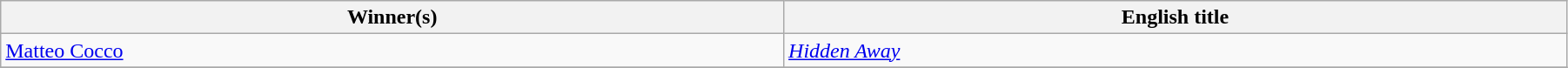<table class="wikitable" width="95%" cellpadding="5">
<tr>
<th width="18%">Winner(s)</th>
<th width="18%">English title</th>
</tr>
<tr>
<td>  <a href='#'>Matteo Cocco</a></td>
<td><em><a href='#'>Hidden Away</a></em></td>
</tr>
<tr>
</tr>
</table>
